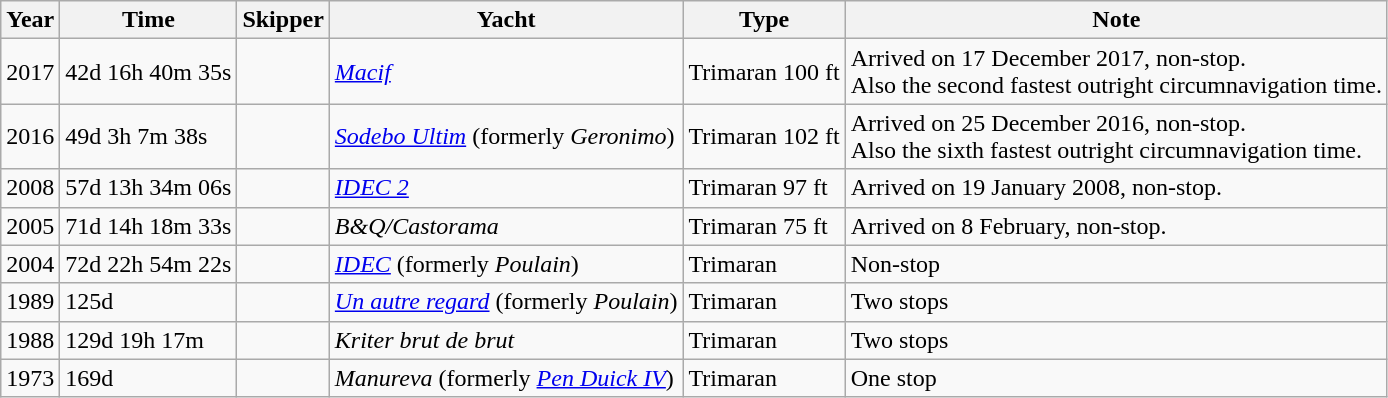<table class="wikitable sortable">
<tr>
<th>Year</th>
<th>Time</th>
<th>Skipper</th>
<th>Yacht</th>
<th>Type</th>
<th>Note</th>
</tr>
<tr>
<td>2017</td>
<td>42d 16h 40m 35s</td>
<td></td>
<td><em><a href='#'>Macif</a></em></td>
<td>Trimaran 100 ft</td>
<td>Arrived on 17 December 2017, non-stop.<br>Also the second fastest outright circumnavigation time.</td>
</tr>
<tr>
<td>2016</td>
<td>49d 3h 7m 38s</td>
<td></td>
<td><em><a href='#'>Sodebo Ultim</a></em> (formerly <em>Geronimo</em>)</td>
<td>Trimaran 102 ft</td>
<td>Arrived on 25 December 2016, non-stop.<br>Also the sixth fastest outright circumnavigation time.</td>
</tr>
<tr>
<td>2008</td>
<td>57d 13h 34m 06s</td>
<td></td>
<td><em><a href='#'>IDEC 2</a></em></td>
<td>Trimaran 97 ft</td>
<td>Arrived on 19 January 2008, non-stop.</td>
</tr>
<tr>
<td>2005</td>
<td>71d 14h 18m 33s</td>
<td></td>
<td><em>B&Q/Castorama</em></td>
<td>Trimaran 75 ft</td>
<td>Arrived on 8 February, non-stop.</td>
</tr>
<tr>
<td>2004</td>
<td>72d 22h 54m 22s</td>
<td></td>
<td><em><a href='#'>IDEC</a></em> (formerly <em>Poulain</em>)</td>
<td>Trimaran</td>
<td>Non-stop</td>
</tr>
<tr>
<td>1989</td>
<td>125d</td>
<td></td>
<td><em><a href='#'>Un autre regard</a></em> (formerly <em>Poulain</em>)</td>
<td>Trimaran</td>
<td>Two stops</td>
</tr>
<tr>
<td>1988</td>
<td>129d 19h 17m</td>
<td></td>
<td><em>Kriter brut de brut</em></td>
<td>Trimaran</td>
<td>Two stops</td>
</tr>
<tr>
<td>1973</td>
<td>169d</td>
<td></td>
<td><em>Manureva</em> (formerly <em><a href='#'>Pen Duick IV</a></em>)</td>
<td>Trimaran</td>
<td>One stop</td>
</tr>
</table>
